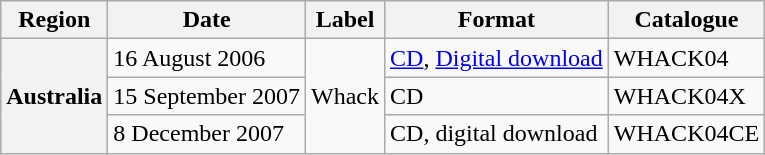<table class="wikitable plainrowheaders">
<tr>
<th>Region</th>
<th>Date</th>
<th>Label</th>
<th>Format</th>
<th>Catalogue</th>
</tr>
<tr>
<th scope="row" rowspan="3">Australia</th>
<td>16 August 2006</td>
<td rowspan="3">Whack</td>
<td><a href='#'>CD</a>, <a href='#'>Digital download</a></td>
<td>WHACK04</td>
</tr>
<tr>
<td>15 September 2007</td>
<td>CD</td>
<td>WHACK04X</td>
</tr>
<tr>
<td>8 December 2007</td>
<td>CD, digital download</td>
<td>WHACK04CE</td>
</tr>
</table>
